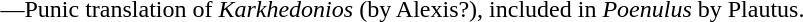<table>
<tr>
<td></td>
<td></td>
</tr>
<tr>
<td colspan="2" style="text-align: right;">—Punic translation of <em>Karkhedonios</em> (by Alexis?), included in <em>Poenulus</em> by Plautus.</td>
</tr>
</table>
